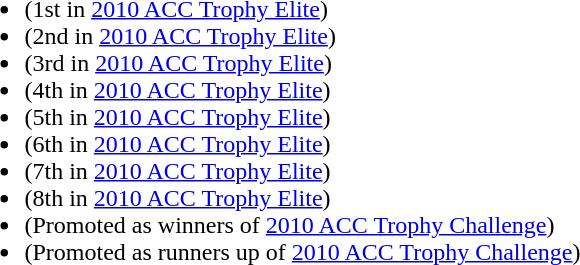<table>
<tr>
<td><br><ul><li> (1st in <a href='#'>2010 ACC Trophy Elite</a>)</li><li> (2nd in <a href='#'>2010 ACC Trophy Elite</a>)</li><li> (3rd in <a href='#'>2010 ACC Trophy Elite</a>)</li><li> (4th in <a href='#'>2010 ACC Trophy Elite</a>)</li><li> (5th in <a href='#'>2010 ACC Trophy Elite</a>)</li><li> (6th in <a href='#'>2010 ACC Trophy Elite</a>)</li><li> (7th in <a href='#'>2010 ACC Trophy Elite</a>)</li><li> (8th in <a href='#'>2010 ACC Trophy Elite</a>)</li><li> (Promoted as winners of <a href='#'>2010 ACC Trophy Challenge</a>)</li><li> (Promoted as runners up of <a href='#'>2010 ACC Trophy Challenge</a>)</li></ul></td>
</tr>
</table>
